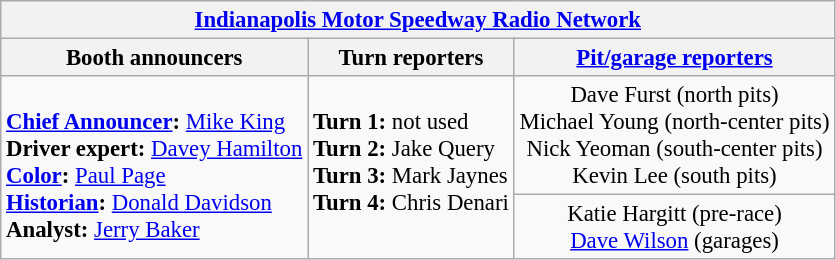<table class="wikitable" style="font-size: 95%;">
<tr>
<th colspan=3><a href='#'>Indianapolis Motor Speedway Radio Network</a></th>
</tr>
<tr>
<th>Booth announcers</th>
<th>Turn reporters</th>
<th><a href='#'>Pit/garage reporters</a></th>
</tr>
<tr>
<td valign="top" rowspan=2><br><strong><a href='#'>Chief Announcer</a>:</strong> <a href='#'>Mike King</a><br>
<strong>Driver expert:</strong> <a href='#'>Davey Hamilton</a><br>
<strong><a href='#'>Color</a>:</strong> <a href='#'>Paul Page</a><br>
<strong><a href='#'>Historian</a>:</strong> <a href='#'>Donald Davidson</a><br>
<strong>Analyst:</strong> <a href='#'>Jerry Baker</a></td>
<td valign="top" rowspan=2><br><strong>Turn 1:</strong> not used<br>
<strong>Turn 2:</strong> Jake Query<br>
<strong>Turn 3:</strong> Mark Jaynes<br>
<strong>Turn 4:</strong> Chris Denari<br></td>
<td align="center" valign="top">Dave Furst (north pits)<br>Michael Young (north-center pits)<br>Nick Yeoman (south-center pits)<br>Kevin Lee (south pits)<br></td>
</tr>
<tr>
<td align="center" valign="top">Katie Hargitt (pre-race)<br><a href='#'>Dave Wilson</a> (garages)<br></td>
</tr>
</table>
